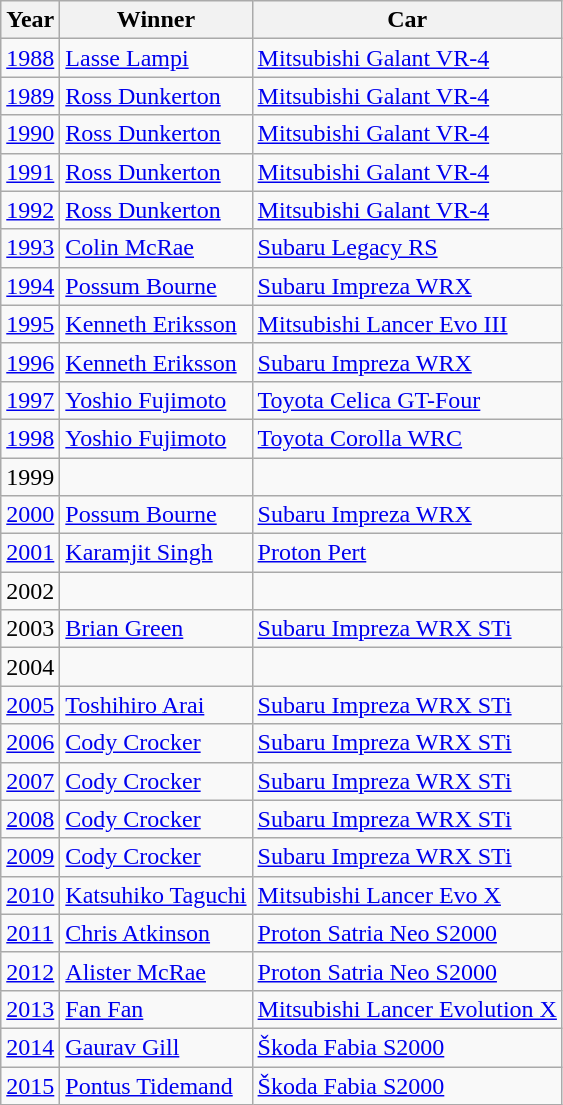<table class="wikitable">
<tr>
<th>Year</th>
<th>Winner</th>
<th>Car</th>
</tr>
<tr>
<td><a href='#'>1988</a></td>
<td> <a href='#'>Lasse Lampi</a></td>
<td><a href='#'>Mitsubishi Galant VR-4</a></td>
</tr>
<tr>
<td><a href='#'>1989</a></td>
<td> <a href='#'>Ross Dunkerton</a></td>
<td><a href='#'>Mitsubishi Galant VR-4</a></td>
</tr>
<tr>
<td><a href='#'>1990</a></td>
<td> <a href='#'>Ross Dunkerton</a></td>
<td><a href='#'>Mitsubishi Galant VR-4</a></td>
</tr>
<tr>
<td><a href='#'>1991</a></td>
<td> <a href='#'>Ross Dunkerton</a></td>
<td><a href='#'>Mitsubishi Galant VR-4</a></td>
</tr>
<tr>
<td><a href='#'>1992</a></td>
<td> <a href='#'>Ross Dunkerton</a></td>
<td><a href='#'>Mitsubishi Galant VR-4</a></td>
</tr>
<tr>
<td><a href='#'>1993</a></td>
<td> <a href='#'>Colin McRae</a></td>
<td><a href='#'>Subaru Legacy RS</a></td>
</tr>
<tr>
<td><a href='#'>1994</a></td>
<td> <a href='#'>Possum Bourne</a></td>
<td><a href='#'>Subaru Impreza WRX</a></td>
</tr>
<tr>
<td><a href='#'>1995</a></td>
<td> <a href='#'>Kenneth Eriksson</a></td>
<td><a href='#'>Mitsubishi Lancer Evo III</a></td>
</tr>
<tr>
<td><a href='#'>1996</a></td>
<td> <a href='#'>Kenneth Eriksson</a></td>
<td><a href='#'>Subaru Impreza WRX</a></td>
</tr>
<tr>
<td><a href='#'>1997</a></td>
<td> <a href='#'>Yoshio Fujimoto</a></td>
<td><a href='#'>Toyota Celica GT-Four</a></td>
</tr>
<tr>
<td><a href='#'>1998</a></td>
<td> <a href='#'>Yoshio Fujimoto</a></td>
<td><a href='#'>Toyota Corolla WRC</a></td>
</tr>
<tr>
<td>1999</td>
<td></td>
<td></td>
</tr>
<tr>
<td><a href='#'>2000</a></td>
<td> <a href='#'>Possum Bourne</a></td>
<td><a href='#'>Subaru Impreza WRX</a></td>
</tr>
<tr>
<td><a href='#'>2001</a></td>
<td> <a href='#'>Karamjit Singh</a></td>
<td><a href='#'>Proton Pert</a></td>
</tr>
<tr>
<td>2002</td>
<td></td>
<td></td>
</tr>
<tr>
<td>2003</td>
<td> <a href='#'>Brian Green</a></td>
<td><a href='#'>Subaru Impreza WRX STi</a></td>
</tr>
<tr>
<td>2004</td>
<td></td>
<td></td>
</tr>
<tr>
<td><a href='#'>2005</a></td>
<td> <a href='#'>Toshihiro Arai</a></td>
<td><a href='#'>Subaru Impreza WRX STi</a></td>
</tr>
<tr>
<td><a href='#'>2006</a></td>
<td> <a href='#'>Cody Crocker</a></td>
<td><a href='#'>Subaru Impreza WRX STi</a></td>
</tr>
<tr>
<td><a href='#'>2007</a></td>
<td> <a href='#'>Cody Crocker</a></td>
<td><a href='#'>Subaru Impreza WRX STi</a></td>
</tr>
<tr>
<td><a href='#'>2008</a></td>
<td> <a href='#'>Cody Crocker</a></td>
<td><a href='#'>Subaru Impreza WRX STi</a></td>
</tr>
<tr>
<td><a href='#'>2009</a></td>
<td> <a href='#'>Cody Crocker</a></td>
<td><a href='#'>Subaru Impreza WRX STi</a></td>
</tr>
<tr>
<td><a href='#'>2010</a></td>
<td> <a href='#'>Katsuhiko Taguchi</a></td>
<td><a href='#'>Mitsubishi Lancer Evo X</a></td>
</tr>
<tr>
<td><a href='#'>2011</a></td>
<td> <a href='#'>Chris Atkinson</a></td>
<td><a href='#'>Proton Satria Neo S2000</a></td>
</tr>
<tr>
<td><a href='#'>2012</a></td>
<td> <a href='#'>Alister McRae</a></td>
<td><a href='#'>Proton Satria Neo S2000</a></td>
</tr>
<tr>
<td><a href='#'>2013</a></td>
<td> <a href='#'>Fan Fan</a></td>
<td><a href='#'>Mitsubishi Lancer Evolution X</a></td>
</tr>
<tr>
<td><a href='#'>2014</a></td>
<td> <a href='#'>Gaurav Gill</a></td>
<td><a href='#'>Škoda Fabia S2000</a></td>
</tr>
<tr>
<td><a href='#'>2015</a></td>
<td> <a href='#'>Pontus Tidemand</a></td>
<td><a href='#'>Škoda Fabia S2000</a></td>
</tr>
</table>
